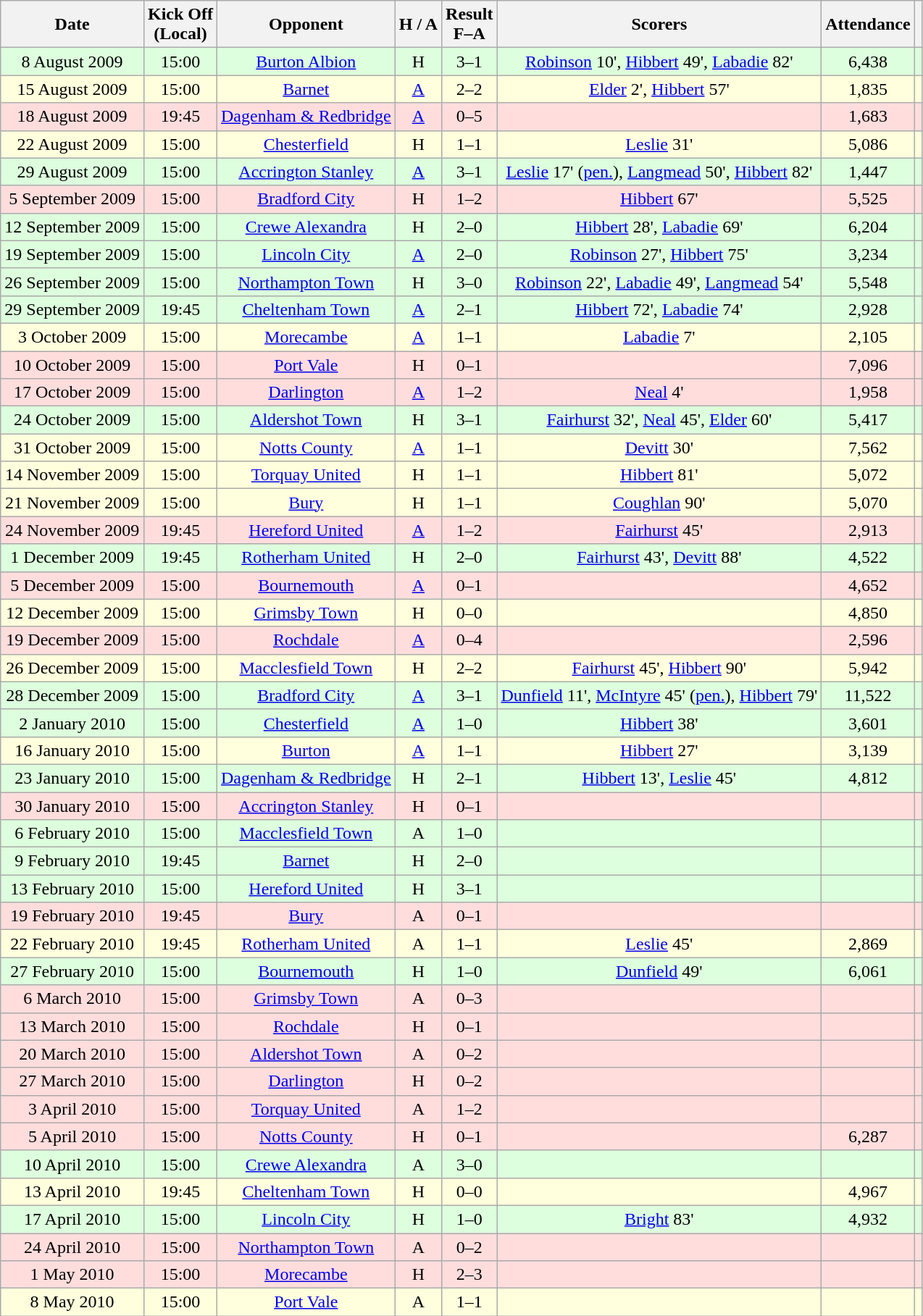<table class="wikitable" style="text-align:center">
<tr>
<th>Date</th>
<th>Kick Off<br>(Local)</th>
<th>Opponent</th>
<th>H / A</th>
<th>Result<br>F–A</th>
<th>Scorers</th>
<th>Attendance</th>
<th></th>
</tr>
<tr bgcolor="#ddffdd">
<td>8 August 2009</td>
<td>15:00</td>
<td><a href='#'>Burton Albion</a></td>
<td>H</td>
<td>3–1</td>
<td><a href='#'>Robinson</a> 10', <a href='#'>Hibbert</a> 49', <a href='#'>Labadie</a> 82'</td>
<td>6,438</td>
<td></td>
</tr>
<tr bgcolor="#ffffdd">
<td>15 August 2009</td>
<td>15:00</td>
<td><a href='#'>Barnet</a></td>
<td><a href='#'>A</a></td>
<td>2–2</td>
<td><a href='#'>Elder</a> 2', <a href='#'>Hibbert</a> 57'</td>
<td>1,835</td>
<td></td>
</tr>
<tr bgcolor="#ffdddd">
<td>18 August 2009</td>
<td>19:45</td>
<td><a href='#'>Dagenham & Redbridge</a></td>
<td><a href='#'>A</a></td>
<td>0–5</td>
<td></td>
<td>1,683</td>
<td></td>
</tr>
<tr bgcolor="ffffdd">
<td>22 August 2009</td>
<td>15:00</td>
<td><a href='#'>Chesterfield</a></td>
<td>H</td>
<td>1–1</td>
<td><a href='#'>Leslie</a> 31'</td>
<td>5,086</td>
<td></td>
</tr>
<tr bgcolor="#ddffdd">
<td>29 August 2009</td>
<td>15:00</td>
<td><a href='#'>Accrington Stanley</a></td>
<td><a href='#'>A</a></td>
<td>3–1</td>
<td><a href='#'>Leslie</a> 17' (<a href='#'>pen.</a>), <a href='#'>Langmead</a> 50', <a href='#'>Hibbert</a> 82'</td>
<td>1,447</td>
<td></td>
</tr>
<tr bgcolor="#ffdddd">
<td>5 September 2009</td>
<td>15:00</td>
<td><a href='#'>Bradford City</a></td>
<td>H</td>
<td>1–2</td>
<td><a href='#'>Hibbert</a> 67'</td>
<td>5,525</td>
<td></td>
</tr>
<tr bgcolor="#ddffdd">
<td>12 September 2009</td>
<td>15:00</td>
<td><a href='#'>Crewe Alexandra</a></td>
<td>H</td>
<td>2–0</td>
<td><a href='#'>Hibbert</a> 28', <a href='#'>Labadie</a> 69'</td>
<td>6,204</td>
<td></td>
</tr>
<tr bgcolor="#ddffdd">
<td>19 September 2009</td>
<td>15:00</td>
<td><a href='#'>Lincoln City</a></td>
<td><a href='#'>A</a></td>
<td>2–0</td>
<td><a href='#'>Robinson</a> 27', <a href='#'>Hibbert</a> 75'</td>
<td>3,234</td>
<td></td>
</tr>
<tr bgcolor="ddffdd">
<td>26 September 2009</td>
<td>15:00</td>
<td><a href='#'>Northampton Town</a></td>
<td>H</td>
<td>3–0</td>
<td><a href='#'>Robinson</a> 22', <a href='#'>Labadie</a> 49', <a href='#'>Langmead</a> 54'</td>
<td>5,548</td>
<td></td>
</tr>
<tr bgcolor="ddffdd">
<td>29 September 2009</td>
<td>19:45</td>
<td><a href='#'>Cheltenham Town</a></td>
<td><a href='#'>A</a></td>
<td>2–1</td>
<td><a href='#'>Hibbert</a> 72', <a href='#'>Labadie</a> 74'</td>
<td>2,928</td>
<td></td>
</tr>
<tr bgcolor="ffffdd">
<td>3 October 2009</td>
<td>15:00</td>
<td><a href='#'>Morecambe</a></td>
<td><a href='#'>A</a></td>
<td>1–1</td>
<td><a href='#'>Labadie</a> 7'</td>
<td>2,105</td>
<td></td>
</tr>
<tr bgcolor="#ffdddd">
<td>10 October 2009</td>
<td>15:00</td>
<td><a href='#'>Port Vale</a></td>
<td>H</td>
<td>0–1</td>
<td></td>
<td>7,096</td>
<td></td>
</tr>
<tr bgcolor="#ffdddd">
<td>17 October 2009</td>
<td>15:00</td>
<td><a href='#'>Darlington</a></td>
<td><a href='#'>A</a></td>
<td>1–2</td>
<td><a href='#'>Neal</a> 4'</td>
<td>1,958</td>
<td></td>
</tr>
<tr bgcolor="ddffdd">
<td>24 October 2009</td>
<td>15:00</td>
<td><a href='#'>Aldershot Town</a></td>
<td>H</td>
<td>3–1</td>
<td><a href='#'>Fairhurst</a> 32',  <a href='#'>Neal</a> 45', <a href='#'>Elder</a> 60'</td>
<td>5,417</td>
<td></td>
</tr>
<tr bgcolor="ffffdd">
<td>31 October 2009</td>
<td>15:00</td>
<td><a href='#'>Notts County</a></td>
<td><a href='#'>A</a></td>
<td>1–1</td>
<td><a href='#'>Devitt</a> 30'</td>
<td>7,562</td>
<td></td>
</tr>
<tr bgcolor="ffffdd">
<td>14 November 2009</td>
<td>15:00</td>
<td><a href='#'>Torquay United</a></td>
<td>H</td>
<td>1–1</td>
<td><a href='#'>Hibbert</a> 81'</td>
<td>5,072</td>
<td></td>
</tr>
<tr bgcolor="ffffdd">
<td>21 November 2009</td>
<td>15:00</td>
<td><a href='#'>Bury</a></td>
<td>H</td>
<td>1–1</td>
<td><a href='#'>Coughlan</a> 90'</td>
<td>5,070</td>
<td></td>
</tr>
<tr bgcolor="#ffdddd">
<td>24 November 2009</td>
<td>19:45</td>
<td><a href='#'>Hereford United</a></td>
<td><a href='#'>A</a></td>
<td>1–2</td>
<td><a href='#'>Fairhurst</a> 45'</td>
<td>2,913</td>
<td></td>
</tr>
<tr bgcolor="ddffdd">
<td>1 December 2009</td>
<td>19:45</td>
<td><a href='#'>Rotherham United</a></td>
<td>H</td>
<td>2–0</td>
<td><a href='#'>Fairhurst</a> 43', <a href='#'>Devitt</a> 88'</td>
<td>4,522</td>
<td></td>
</tr>
<tr bgcolor="#ffdddd">
<td>5 December 2009</td>
<td>15:00</td>
<td><a href='#'>Bournemouth</a></td>
<td><a href='#'>A</a></td>
<td>0–1</td>
<td></td>
<td>4,652</td>
<td></td>
</tr>
<tr bgcolor="ffffdd">
<td>12 December 2009</td>
<td>15:00</td>
<td><a href='#'>Grimsby Town</a></td>
<td>H</td>
<td>0–0</td>
<td></td>
<td>4,850</td>
<td></td>
</tr>
<tr bgcolor="#ffdddd">
<td>19 December 2009</td>
<td>15:00</td>
<td><a href='#'>Rochdale</a></td>
<td><a href='#'>A</a></td>
<td>0–4</td>
<td></td>
<td>2,596</td>
<td></td>
</tr>
<tr bgcolor="ffffdd">
<td>26 December 2009</td>
<td>15:00</td>
<td><a href='#'>Macclesfield Town</a></td>
<td>H</td>
<td>2–2</td>
<td><a href='#'>Fairhurst</a> 45', <a href='#'>Hibbert</a> 90'</td>
<td>5,942</td>
<td></td>
</tr>
<tr bgcolor="ddffdd">
<td>28 December 2009</td>
<td>15:00</td>
<td><a href='#'>Bradford City</a></td>
<td><a href='#'>A</a></td>
<td>3–1</td>
<td><a href='#'>Dunfield</a> 11', <a href='#'>McIntyre</a> 45' (<a href='#'>pen.</a>), <a href='#'>Hibbert</a> 79'</td>
<td>11,522</td>
<td></td>
</tr>
<tr bgcolor="ddffdd">
<td>2 January 2010</td>
<td>15:00</td>
<td><a href='#'>Chesterfield</a></td>
<td><a href='#'>A</a></td>
<td>1–0</td>
<td><a href='#'>Hibbert</a> 38'</td>
<td>3,601</td>
<td></td>
</tr>
<tr bgcolor="ffffdd">
<td>16 January 2010</td>
<td>15:00</td>
<td><a href='#'>Burton</a></td>
<td><a href='#'>A</a></td>
<td>1–1</td>
<td><a href='#'>Hibbert</a> 27'</td>
<td>3,139</td>
<td></td>
</tr>
<tr bgcolor="ddffdd">
<td>23 January 2010</td>
<td>15:00</td>
<td><a href='#'>Dagenham & Redbridge</a></td>
<td>H</td>
<td>2–1</td>
<td><a href='#'>Hibbert</a> 13', <a href='#'>Leslie</a> 45'</td>
<td>4,812</td>
<td></td>
</tr>
<tr bgcolor="#ffdddd">
<td>30 January 2010</td>
<td>15:00</td>
<td><a href='#'>Accrington Stanley</a></td>
<td>H</td>
<td>0–1</td>
<td></td>
<td></td>
<td></td>
</tr>
<tr bgcolor="ddffdd">
<td>6 February 2010</td>
<td>15:00</td>
<td><a href='#'>Macclesfield Town</a></td>
<td>A</td>
<td>1–0</td>
<td></td>
<td></td>
<td></td>
</tr>
<tr bgcolor="ddffdd">
<td>9 February 2010</td>
<td>19:45</td>
<td><a href='#'>Barnet</a></td>
<td>H</td>
<td>2–0</td>
<td></td>
<td></td>
<td></td>
</tr>
<tr bgcolor="ddffdd">
<td>13 February 2010</td>
<td>15:00</td>
<td><a href='#'>Hereford United</a></td>
<td>H</td>
<td>3–1</td>
<td></td>
<td></td>
<td></td>
</tr>
<tr bgcolor="#ffdddd">
<td>19 February 2010</td>
<td>19:45</td>
<td><a href='#'>Bury</a></td>
<td>A</td>
<td>0–1</td>
<td></td>
<td></td>
<td></td>
</tr>
<tr bgcolor="#ffffdd">
<td>22 February 2010</td>
<td>19:45</td>
<td><a href='#'>Rotherham United</a></td>
<td>A</td>
<td>1–1</td>
<td><a href='#'>Leslie</a> 45'</td>
<td>2,869</td>
<td></td>
</tr>
<tr bgcolor="ddffdd">
<td>27 February 2010</td>
<td>15:00</td>
<td><a href='#'>Bournemouth</a></td>
<td>H</td>
<td>1–0</td>
<td><a href='#'>Dunfield</a> 49'</td>
<td>6,061</td>
<td></td>
</tr>
<tr bgcolor="#ffdddd">
<td>6 March 2010</td>
<td>15:00</td>
<td><a href='#'>Grimsby Town</a></td>
<td>A</td>
<td>0–3</td>
<td></td>
<td></td>
<td></td>
</tr>
<tr bgcolor="#ffdddd">
<td>13 March 2010</td>
<td>15:00</td>
<td><a href='#'>Rochdale</a></td>
<td>H</td>
<td>0–1</td>
<td></td>
<td></td>
<td></td>
</tr>
<tr bgcolor="#ffdddd">
<td>20 March 2010</td>
<td>15:00</td>
<td><a href='#'>Aldershot Town</a></td>
<td>A</td>
<td>0–2</td>
<td></td>
<td></td>
<td></td>
</tr>
<tr bgcolor="#ffdddd">
<td>27 March 2010</td>
<td>15:00</td>
<td><a href='#'>Darlington</a></td>
<td>H</td>
<td>0–2</td>
<td></td>
<td></td>
<td></td>
</tr>
<tr bgcolor="#ffdddd">
<td>3 April 2010</td>
<td>15:00</td>
<td><a href='#'>Torquay United</a></td>
<td>A</td>
<td>1–2</td>
<td></td>
<td></td>
<td></td>
</tr>
<tr bgcolor="#ffdddd">
<td>5 April 2010</td>
<td>15:00</td>
<td><a href='#'>Notts County</a></td>
<td>H</td>
<td>0–1</td>
<td></td>
<td>6,287</td>
<td></td>
</tr>
<tr bgcolor="ddffdd">
<td>10 April 2010</td>
<td>15:00</td>
<td><a href='#'>Crewe Alexandra</a></td>
<td>A</td>
<td>3–0</td>
<td></td>
<td></td>
<td></td>
</tr>
<tr bgcolor="#ffffdd">
<td>13 April 2010</td>
<td>19:45</td>
<td><a href='#'>Cheltenham Town</a></td>
<td>H</td>
<td>0–0</td>
<td></td>
<td>4,967</td>
<td></td>
</tr>
<tr bgcolor="ddffdd">
<td>17 April 2010</td>
<td>15:00</td>
<td><a href='#'>Lincoln City</a></td>
<td>H</td>
<td>1–0</td>
<td><a href='#'>Bright</a> 83'</td>
<td>4,932</td>
<td></td>
</tr>
<tr bgcolor="#ffdddd">
<td>24 April 2010</td>
<td>15:00</td>
<td><a href='#'>Northampton Town</a></td>
<td>A</td>
<td>0–2</td>
<td></td>
<td></td>
<td></td>
</tr>
<tr bgcolor="#ffdddd">
<td>1 May 2010</td>
<td>15:00</td>
<td><a href='#'>Morecambe</a></td>
<td>H</td>
<td>2–3</td>
<td></td>
<td></td>
<td></td>
</tr>
<tr bgcolor="#ffffdd">
<td>8 May 2010</td>
<td>15:00</td>
<td><a href='#'>Port Vale</a></td>
<td>A</td>
<td>1–1</td>
<td></td>
<td></td>
<td></td>
</tr>
</table>
